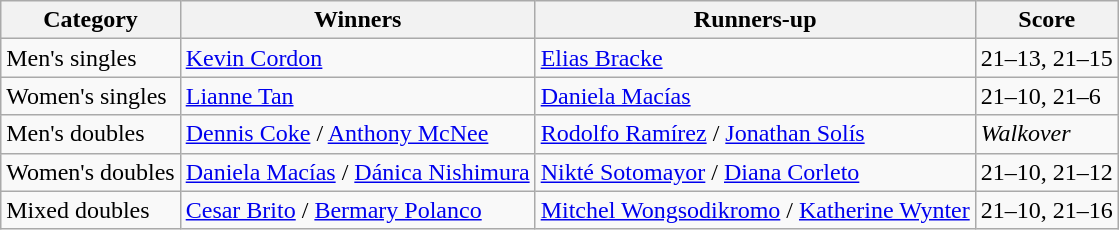<table class=wikitable style="white-space:nowrap;">
<tr>
<th>Category</th>
<th>Winners</th>
<th>Runners-up</th>
<th>Score</th>
</tr>
<tr>
<td>Men's singles</td>
<td> <a href='#'>Kevin Cordon</a></td>
<td> <a href='#'>Elias Bracke</a></td>
<td>21–13, 21–15</td>
</tr>
<tr>
<td>Women's singles</td>
<td> <a href='#'>Lianne Tan</a></td>
<td> <a href='#'>Daniela Macías</a></td>
<td>21–10, 21–6</td>
</tr>
<tr>
<td>Men's doubles</td>
<td> <a href='#'>Dennis Coke</a> / <a href='#'>Anthony McNee</a></td>
<td> <a href='#'>Rodolfo Ramírez</a> / <a href='#'>Jonathan Solís</a></td>
<td><em>Walkover</em></td>
</tr>
<tr>
<td>Women's doubles</td>
<td> <a href='#'>Daniela Macías</a> / <a href='#'>Dánica Nishimura</a></td>
<td> <a href='#'>Nikté Sotomayor</a> / <a href='#'>Diana Corleto</a></td>
<td>21–10, 21–12</td>
</tr>
<tr>
<td>Mixed doubles</td>
<td> <a href='#'>Cesar Brito</a> / <a href='#'>Bermary Polanco</a></td>
<td> <a href='#'>Mitchel Wongsodikromo</a> /  <a href='#'>Katherine Wynter</a></td>
<td>21–10, 21–16</td>
</tr>
</table>
